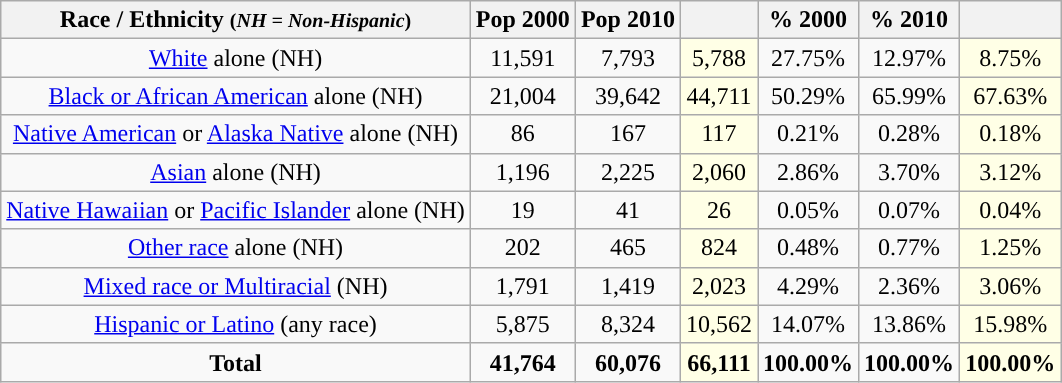<table class="wikitable" style="text-align:center;">
<tr>
<th>Race / Ethnicity <small>(<em>NH = Non-Hispanic</em>)</small></th>
<th>Pop 2000</th>
<th>Pop 2010</th>
<th></th>
<th>% 2000</th>
<th>% 2010</th>
<th></th>
</tr>
<tr>
<td><a href='#'>White</a> alone (NH)</td>
<td>11,591</td>
<td>7,793</td>
<td style='background: #ffffe6;'>5,788</td>
<td>27.75%</td>
<td>12.97%</td>
<td style='background: #ffffe6;'>8.75%</td>
</tr>
<tr>
<td><a href='#'>Black or African American</a> alone (NH)</td>
<td>21,004</td>
<td>39,642</td>
<td style='background: #ffffe6;'>44,711</td>
<td>50.29%</td>
<td>65.99%</td>
<td style='background: #ffffe6;'>67.63%</td>
</tr>
<tr>
<td><a href='#'>Native American</a> or <a href='#'>Alaska Native</a> alone (NH)</td>
<td>86</td>
<td>167</td>
<td style='background: #ffffe6;'>117</td>
<td>0.21%</td>
<td>0.28%</td>
<td style='background: #ffffe6;'>0.18%</td>
</tr>
<tr>
<td><a href='#'>Asian</a> alone (NH)</td>
<td>1,196</td>
<td>2,225</td>
<td style='background: #ffffe6;'>2,060</td>
<td>2.86%</td>
<td>3.70%</td>
<td style='background: #ffffe6;'>3.12%</td>
</tr>
<tr>
<td><a href='#'>Native Hawaiian</a> or <a href='#'>Pacific Islander</a> alone (NH)</td>
<td>19</td>
<td>41</td>
<td style='background: #ffffe6;'>26</td>
<td>0.05%</td>
<td>0.07%</td>
<td style='background: #ffffe6;'>0.04%</td>
</tr>
<tr>
<td><a href='#'>Other race</a> alone (NH)</td>
<td>202</td>
<td>465</td>
<td style='background: #ffffe6;'>824</td>
<td>0.48%</td>
<td>0.77%</td>
<td style='background: #ffffe6;'>1.25%</td>
</tr>
<tr>
<td><a href='#'>Mixed race or Multiracial</a> (NH)</td>
<td>1,791</td>
<td>1,419</td>
<td style='background: #ffffe6;'>2,023</td>
<td>4.29%</td>
<td>2.36%</td>
<td style='background: #ffffe6;'>3.06%</td>
</tr>
<tr>
<td><a href='#'>Hispanic or Latino</a> (any race)</td>
<td>5,875</td>
<td>8,324</td>
<td style='background: #ffffe6;'>10,562</td>
<td>14.07%</td>
<td>13.86%</td>
<td style='background: #ffffe6;'>15.98%</td>
</tr>
<tr>
<td><strong>Total</strong></td>
<td><strong>41,764</strong></td>
<td><strong>60,076</strong></td>
<td style='background: #ffffe6;'><strong>66,111</strong></td>
<td><strong>100.00%</strong></td>
<td><strong>100.00%</strong></td>
<td style='background: #ffffe6;'><strong>100.00%</strong></td>
</tr>
</table>
